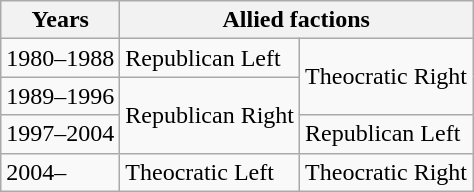<table class="wikitable">
<tr>
<th>Years</th>
<th colspan=2>Allied factions</th>
</tr>
<tr>
<td>1980–1988</td>
<td>Republican Left</td>
<td rowspan=2>Theocratic Right</td>
</tr>
<tr>
<td>1989–1996</td>
<td rowspan="2">Republican Right</td>
</tr>
<tr>
<td>1997–2004</td>
<td>Republican Left</td>
</tr>
<tr>
<td>2004–</td>
<td>Theocratic Left</td>
<td>Theocratic Right</td>
</tr>
</table>
